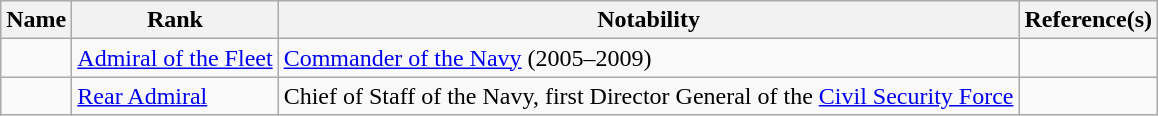<table class="wikitable sortable">
<tr>
<th>Name</th>
<th class="unsortable">Rank</th>
<th class="unsortable">Notability</th>
<th class="unsortable">Reference(s)</th>
</tr>
<tr>
<td></td>
<td><a href='#'>Admiral of the Fleet</a></td>
<td><a href='#'>Commander of the Navy</a> (2005–2009)</td>
<td></td>
</tr>
<tr>
<td></td>
<td><a href='#'>Rear Admiral</a></td>
<td>Chief of Staff of the Navy, first Director General of the <a href='#'>Civil Security Force</a></td>
<td></td>
</tr>
</table>
